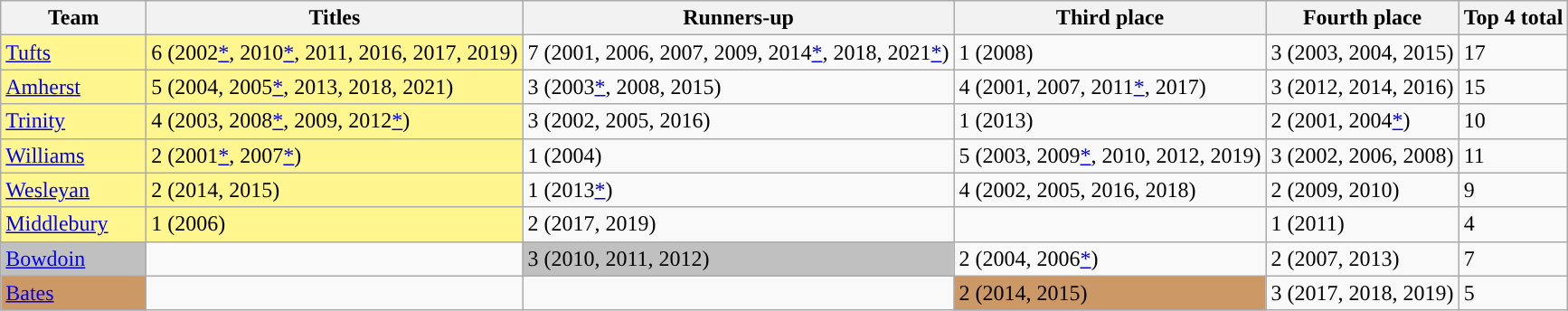<table class="wikitable sortable">
<tr>
<th width=100px>Team</th>
<th>Titles</th>
<th>Runners-up</th>
<th>Third place</th>
<th>Fourth place</th>
<th>Top 4 total</th>
</tr>
<tr>
<td style="background:#fff68f"><a href='#'>Tufts</a></td>
<td style="background:#fff68f">6 (2002<a href='#'>*</a>, 2010<a href='#'>*</a>, 2011, 2016, 2017, 2019)</td>
<td>7 (2001, 2006, 2007, 2009, 2014<a href='#'>*</a>, 2018, 2021<a href='#'>*</a>)</td>
<td>1 (2008)</td>
<td>3 (2003, 2004, 2015)</td>
<td>17</td>
</tr>
<tr>
<td style="background:#fff68f"><a href='#'>Amherst</a></td>
<td style="background:#fff68f">5 (2004, 2005<a href='#'>*</a>, 2013, 2018, 2021)</td>
<td>3 (2003<a href='#'>*</a>, 2008, 2015)</td>
<td>4 (2001, 2007, 2011<a href='#'>*</a>, 2017)</td>
<td>3 (2012, 2014, 2016)</td>
<td>15</td>
</tr>
<tr>
<td style="background:#fff68f"><a href='#'>Trinity</a></td>
<td style="background:#fff68f">4 (2003, 2008<a href='#'>*</a>, 2009, 2012<a href='#'>*</a>)</td>
<td>3 (2002, 2005, 2016)</td>
<td>1 (2013)</td>
<td>2 (2001, 2004<a href='#'>*</a>)</td>
<td>10</td>
</tr>
<tr>
<td style="background:#fff68f"><a href='#'>Williams</a></td>
<td style="background:#fff68f">2 (2001<a href='#'>*</a>, 2007<a href='#'>*</a>)</td>
<td>1 (2004)</td>
<td>5 (2003, 2009<a href='#'>*</a>, 2010, 2012, 2019)</td>
<td>3 (2002, 2006, 2008)</td>
<td>11</td>
</tr>
<tr>
<td style="background:#fff68f"><a href='#'>Wesleyan</a></td>
<td style="background:#fff68f">2 (2014, 2015)</td>
<td>1 (2013<a href='#'>*</a>)</td>
<td>4 (2002, 2005, 2016, 2018)</td>
<td>2 (2009, 2010)</td>
<td>9</td>
</tr>
<tr>
<td style="background:#fff68f"><a href='#'>Middlebury</a></td>
<td style="background:#fff68f">1 (2006)</td>
<td>2 (2017, 2019)</td>
<td></td>
<td>1 (2011)</td>
<td>4</td>
</tr>
<tr>
<td style="background:#C0C0C0"><a href='#'>Bowdoin</a></td>
<td></td>
<td style="background:#C0C0C0">3 (2010, 2011, 2012)</td>
<td>2 (2004, 2006<a href='#'>*</a>)</td>
<td>2 (2007, 2013)</td>
<td>7</td>
</tr>
<tr>
<td style="background:#cc9966"><a href='#'>Bates</a></td>
<td></td>
<td></td>
<td style="background:#cc9966">2 (2014, 2015)</td>
<td>3 (2017, 2018, 2019)</td>
<td>5</td>
</tr>
</table>
